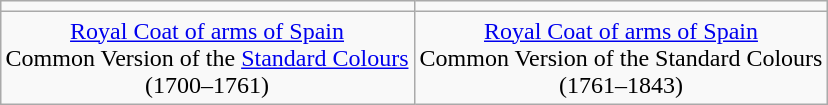<table class="wikitable" style="margin:1em auto; text-align:center;">
<tr>
<td></td>
<td></td>
</tr>
<tr>
<td><a href='#'>Royal Coat of arms of Spain</a><br>Common Version of the <a href='#'>Standard Colours</a><br>(1700–1761)</td>
<td><a href='#'>Royal Coat of arms of Spain</a><br>Common Version of the Standard Colours<br>(1761–1843)</td>
</tr>
</table>
